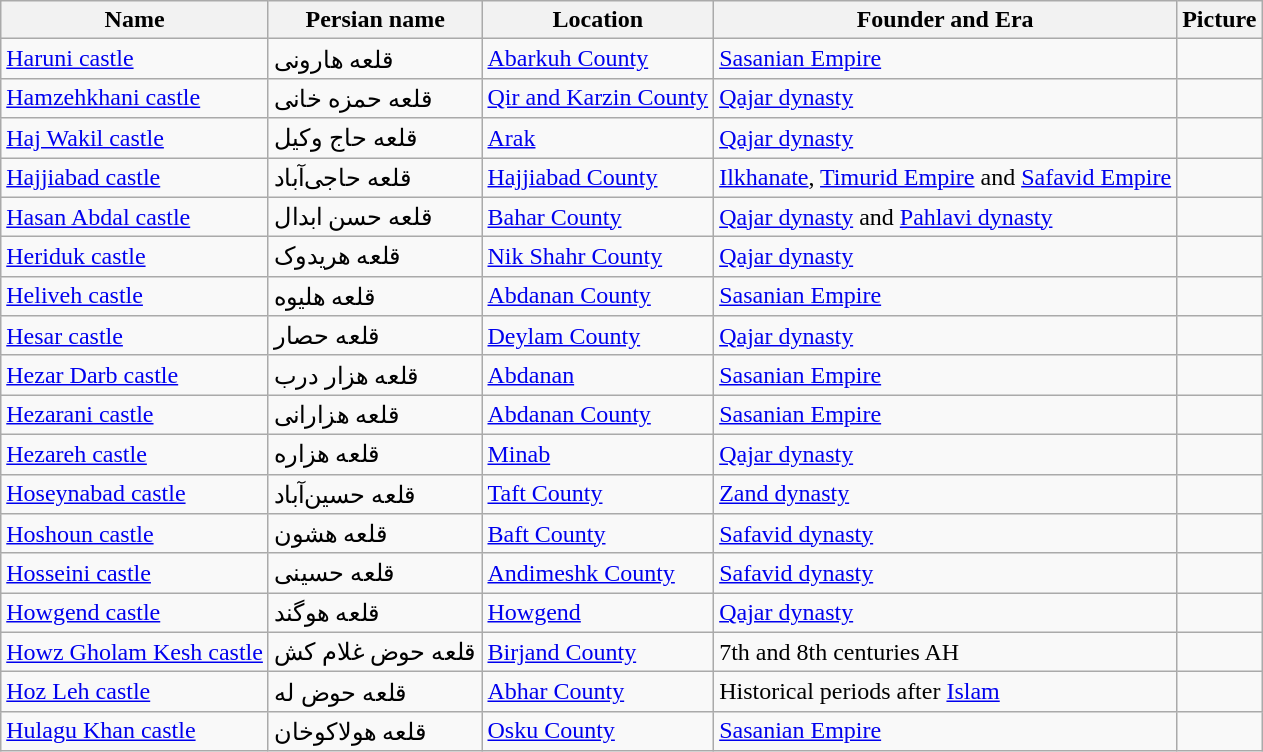<table class="wikitable">
<tr>
<th>Name</th>
<th>Persian name</th>
<th>Location</th>
<th>Founder and Era</th>
<th>Picture</th>
</tr>
<tr>
<td><a href='#'>Haruni castle</a></td>
<td>قلعه هارونی</td>
<td><a href='#'>Abarkuh County</a></td>
<td><a href='#'>Sasanian Empire</a></td>
<td></td>
</tr>
<tr>
<td><a href='#'>Hamzehkhani castle</a></td>
<td>قلعه حمزه خانی</td>
<td><a href='#'>Qir and Karzin County</a></td>
<td><a href='#'>Qajar dynasty</a></td>
<td></td>
</tr>
<tr>
<td><a href='#'>Haj Wakil castle</a></td>
<td>قلعه حاج وکیل</td>
<td><a href='#'>Arak</a></td>
<td><a href='#'>Qajar dynasty</a></td>
<td></td>
</tr>
<tr>
<td><a href='#'>Hajjiabad castle</a></td>
<td>قلعه حاجی‌آباد</td>
<td><a href='#'>Hajjiabad County</a></td>
<td><a href='#'>Ilkhanate</a>, <a href='#'>Timurid Empire</a> and <a href='#'>Safavid Empire</a></td>
<td></td>
</tr>
<tr>
<td><a href='#'>Hasan Abdal castle</a></td>
<td>قلعه حسن ابدال</td>
<td><a href='#'>Bahar County</a></td>
<td><a href='#'>Qajar dynasty</a> and <a href='#'>Pahlavi dynasty</a></td>
<td></td>
</tr>
<tr>
<td><a href='#'>Heriduk castle</a></td>
<td>قلعه هریدوک</td>
<td><a href='#'>Nik Shahr County</a></td>
<td><a href='#'>Qajar dynasty</a></td>
<td align="center"></td>
</tr>
<tr>
<td><a href='#'>Heliveh castle</a></td>
<td>قلعه هلیوه</td>
<td><a href='#'>Abdanan County</a></td>
<td><a href='#'>Sasanian Empire</a></td>
<td></td>
</tr>
<tr>
<td><a href='#'>Hesar castle</a></td>
<td>قلعه حصار</td>
<td><a href='#'>Deylam County</a></td>
<td><a href='#'>Qajar dynasty</a></td>
<td></td>
</tr>
<tr>
<td><a href='#'>Hezar Darb castle</a></td>
<td>قلعه هزار درب</td>
<td><a href='#'>Abdanan</a></td>
<td><a href='#'>Sasanian Empire</a></td>
<td align="center"></td>
</tr>
<tr>
<td><a href='#'>Hezarani castle</a></td>
<td>قلعه هزارانی</td>
<td><a href='#'>Abdanan County</a></td>
<td><a href='#'>Sasanian Empire</a></td>
<td></td>
</tr>
<tr>
<td><a href='#'>Hezareh castle</a></td>
<td>قلعه هزاره</td>
<td><a href='#'>Minab</a></td>
<td><a href='#'>Qajar dynasty</a></td>
<td align="center"></td>
</tr>
<tr>
<td><a href='#'>Hoseynabad castle</a></td>
<td>قلعه حسین‌آباد</td>
<td><a href='#'>Taft County</a></td>
<td><a href='#'>Zand dynasty</a></td>
<td align="center"></td>
</tr>
<tr>
<td><a href='#'>Hoshoun castle</a></td>
<td>قلعه هشون</td>
<td><a href='#'>Baft County</a></td>
<td><a href='#'>Safavid dynasty</a></td>
<td align="center"></td>
</tr>
<tr>
<td><a href='#'>Hosseini castle</a></td>
<td>قلعه حسینی</td>
<td><a href='#'>Andimeshk County</a></td>
<td><a href='#'>Safavid dynasty</a></td>
<td></td>
</tr>
<tr>
<td><a href='#'>Howgend castle</a></td>
<td>قلعه هوگند</td>
<td><a href='#'>Howgend</a></td>
<td><a href='#'>Qajar dynasty</a></td>
<td></td>
</tr>
<tr>
<td><a href='#'>Howz Gholam Kesh castle</a></td>
<td>قلعه حوض غلام کش</td>
<td><a href='#'>Birjand County</a></td>
<td>7th and 8th centuries AH</td>
<td></td>
</tr>
<tr>
<td><a href='#'>Hoz Leh castle</a></td>
<td>قلعه حوض له</td>
<td><a href='#'>Abhar County</a></td>
<td>Historical periods after <a href='#'>Islam</a></td>
<td></td>
</tr>
<tr>
<td><a href='#'>Hulagu Khan castle</a></td>
<td>قلعه هولاکوخان</td>
<td><a href='#'>Osku County</a></td>
<td><a href='#'>Sasanian Empire</a></td>
<td align="center"></td>
</tr>
</table>
